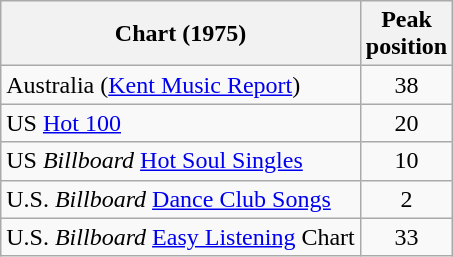<table class="wikitable">
<tr>
<th align="left">Chart (1975)</th>
<th align="center">Peak<br>position</th>
</tr>
<tr>
<td>Australia (<a href='#'>Kent Music Report</a>)</td>
<td style="text-align:center;">38</td>
</tr>
<tr>
<td align="left">US <a href='#'>Hot 100</a></td>
<td align="center">20</td>
</tr>
<tr>
<td align="left">US <em>Billboard</em> <a href='#'>Hot Soul Singles</a></td>
<td align="center">10</td>
</tr>
<tr>
<td>U.S. <em>Billboard</em> <a href='#'>Dance Club Songs</a></td>
<td align="center">2</td>
</tr>
<tr>
<td>U.S. <em>Billboard</em> <a href='#'>Easy Listening</a> Chart</td>
<td align="center">33</td>
</tr>
</table>
